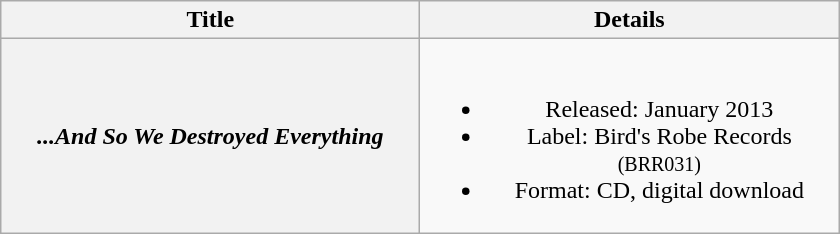<table class="wikitable plainrowheaders" style="text-align:center;" border="1">
<tr>
<th scope="col" style="width:17em;">Title</th>
<th scope="col" style="width:17em;">Details</th>
</tr>
<tr>
<th scope="row"><em>...And So We Destroyed Everything</em></th>
<td><br><ul><li>Released: January 2013</li><li>Label: Bird's Robe Records <small>(BRR031)</small></li><li>Format: CD, digital download</li></ul></td>
</tr>
</table>
